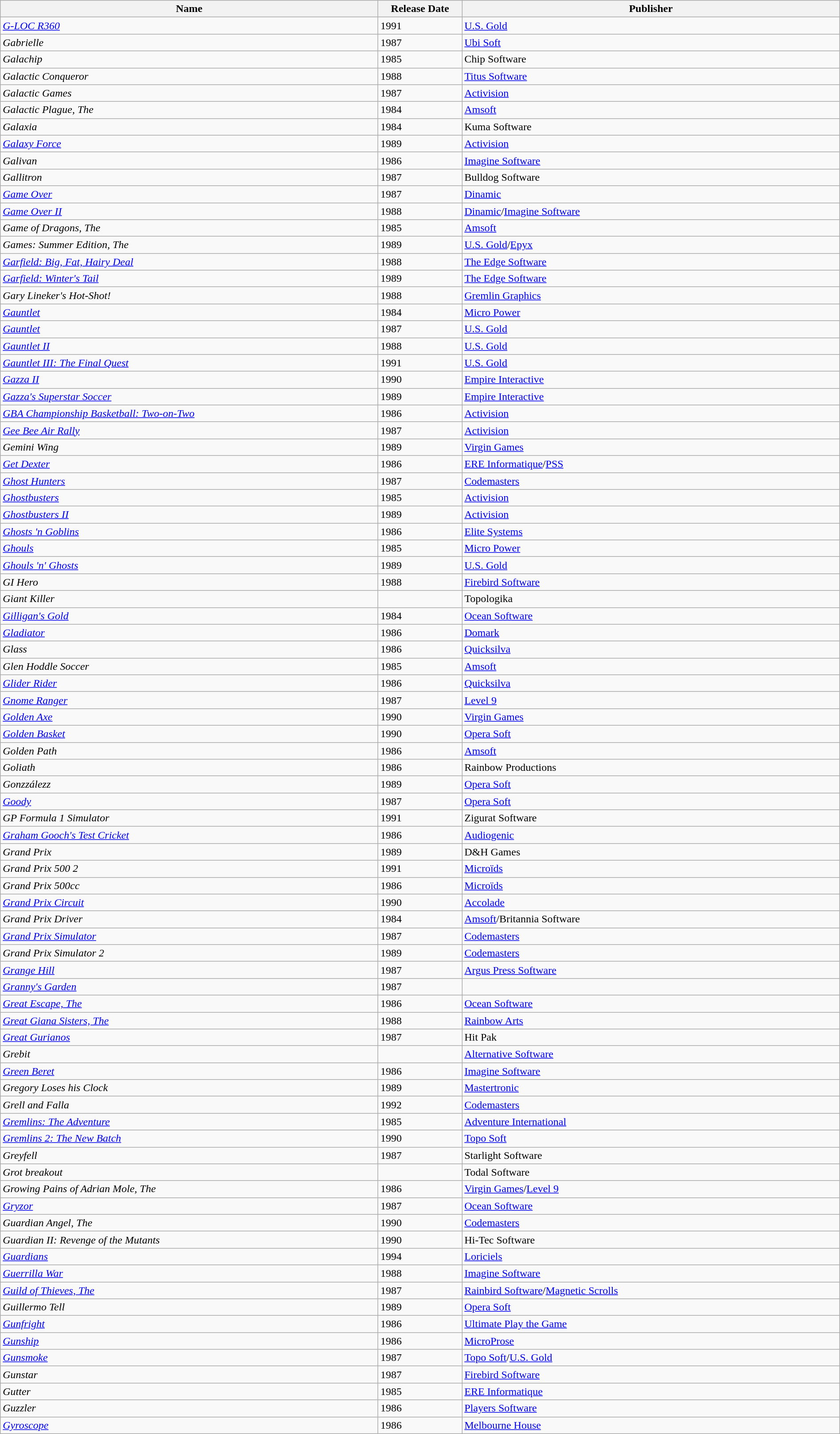<table class="wikitable sortable" style="width:100%;">
<tr>
<th style="width:45%;">Name</th>
<th style="width:10%;">Release Date</th>
<th style="width:45%;">Publisher</th>
</tr>
<tr>
<td><em><a href='#'>G-LOC R360</a></em></td>
<td>1991</td>
<td><a href='#'>U.S. Gold</a></td>
</tr>
<tr>
<td><em>Gabrielle</em></td>
<td>1987</td>
<td><a href='#'>Ubi Soft</a></td>
</tr>
<tr>
<td><em>Galachip</em></td>
<td>1985</td>
<td>Chip Software</td>
</tr>
<tr>
<td><em>Galactic Conqueror</em></td>
<td>1988</td>
<td><a href='#'>Titus Software</a></td>
</tr>
<tr>
<td><em>Galactic Games</em></td>
<td>1987</td>
<td><a href='#'>Activision</a></td>
</tr>
<tr>
<td><em>Galactic Plague, The</em></td>
<td>1984</td>
<td><a href='#'>Amsoft</a></td>
</tr>
<tr>
<td><em>Galaxia</em></td>
<td>1984</td>
<td>Kuma Software</td>
</tr>
<tr>
<td><em><a href='#'>Galaxy Force</a></em></td>
<td>1989</td>
<td><a href='#'>Activision</a></td>
</tr>
<tr>
<td><em>Galivan</em></td>
<td>1986</td>
<td><a href='#'>Imagine Software</a></td>
</tr>
<tr>
<td><em>Gallitron</em></td>
<td>1987</td>
<td>Bulldog Software</td>
</tr>
<tr>
<td><em><a href='#'>Game Over</a></em></td>
<td>1987</td>
<td><a href='#'>Dinamic</a></td>
</tr>
<tr>
<td><em><a href='#'>Game Over II</a></em></td>
<td>1988</td>
<td><a href='#'>Dinamic</a>/<a href='#'>Imagine Software</a></td>
</tr>
<tr>
<td><em>Game of Dragons, The</em></td>
<td>1985</td>
<td><a href='#'>Amsoft</a></td>
</tr>
<tr>
<td><em>Games: Summer Edition, The</em></td>
<td>1989</td>
<td><a href='#'>U.S. Gold</a>/<a href='#'>Epyx</a></td>
</tr>
<tr>
<td><em><a href='#'>Garfield: Big, Fat, Hairy Deal</a></em></td>
<td>1988</td>
<td><a href='#'>The Edge Software</a></td>
</tr>
<tr>
<td><em><a href='#'>Garfield: Winter's Tail</a></em></td>
<td>1989</td>
<td><a href='#'>The Edge Software</a></td>
</tr>
<tr>
<td><em>Gary Lineker's Hot-Shot!</em></td>
<td>1988</td>
<td><a href='#'>Gremlin Graphics</a></td>
</tr>
<tr>
<td><em><a href='#'>Gauntlet</a></em></td>
<td>1984</td>
<td><a href='#'>Micro Power</a></td>
</tr>
<tr>
<td><em><a href='#'>Gauntlet</a></em></td>
<td>1987</td>
<td><a href='#'>U.S. Gold</a></td>
</tr>
<tr>
<td><em><a href='#'>Gauntlet II</a></em></td>
<td>1988</td>
<td><a href='#'>U.S. Gold</a></td>
</tr>
<tr>
<td><em><a href='#'>Gauntlet III: The Final Quest</a></em></td>
<td>1991</td>
<td><a href='#'>U.S. Gold</a></td>
</tr>
<tr>
<td><em><a href='#'>Gazza II</a></em></td>
<td>1990</td>
<td><a href='#'>Empire Interactive</a></td>
</tr>
<tr>
<td><em><a href='#'>Gazza's Superstar Soccer</a></em></td>
<td>1989</td>
<td><a href='#'>Empire Interactive</a></td>
</tr>
<tr>
<td><em><a href='#'>GBA Championship Basketball: Two-on-Two</a></em></td>
<td>1986</td>
<td><a href='#'>Activision</a></td>
</tr>
<tr>
<td><em><a href='#'>Gee Bee Air Rally</a></em></td>
<td>1987</td>
<td><a href='#'>Activision</a></td>
</tr>
<tr>
<td><em>Gemini Wing</em></td>
<td>1989</td>
<td><a href='#'>Virgin Games</a></td>
</tr>
<tr>
<td><em><a href='#'>Get Dexter</a></em></td>
<td>1986</td>
<td><a href='#'>ERE Informatique</a>/<a href='#'>PSS</a></td>
</tr>
<tr>
<td><em><a href='#'>Ghost Hunters</a></em></td>
<td>1987</td>
<td><a href='#'>Codemasters</a></td>
</tr>
<tr>
<td><em><a href='#'>Ghostbusters</a></em></td>
<td>1985</td>
<td><a href='#'>Activision</a></td>
</tr>
<tr>
<td><em><a href='#'>Ghostbusters II</a></em></td>
<td>1989</td>
<td><a href='#'>Activision</a></td>
</tr>
<tr>
<td><em><a href='#'>Ghosts 'n Goblins</a></em></td>
<td>1986</td>
<td><a href='#'>Elite Systems</a></td>
</tr>
<tr>
<td><em><a href='#'>Ghouls</a></em></td>
<td>1985</td>
<td><a href='#'>Micro Power</a></td>
</tr>
<tr>
<td><em><a href='#'>Ghouls 'n' Ghosts</a></em></td>
<td>1989</td>
<td><a href='#'>U.S. Gold</a></td>
</tr>
<tr>
<td><em>GI Hero</em></td>
<td>1988</td>
<td><a href='#'>Firebird Software</a></td>
</tr>
<tr>
<td><em>Giant Killer</em></td>
<td></td>
<td>Topologika</td>
</tr>
<tr>
<td><em><a href='#'>Gilligan's Gold</a></em></td>
<td>1984</td>
<td><a href='#'>Ocean Software</a></td>
</tr>
<tr>
<td><em><a href='#'>Gladiator</a></em></td>
<td>1986</td>
<td><a href='#'>Domark</a></td>
</tr>
<tr>
<td><em>Glass</em></td>
<td>1986</td>
<td><a href='#'>Quicksilva</a></td>
</tr>
<tr>
<td><em>Glen Hoddle Soccer</em></td>
<td>1985</td>
<td><a href='#'>Amsoft</a></td>
</tr>
<tr>
<td><em><a href='#'>Glider Rider</a></em></td>
<td>1986</td>
<td><a href='#'>Quicksilva</a></td>
</tr>
<tr>
<td><em><a href='#'>Gnome Ranger</a></em></td>
<td>1987</td>
<td><a href='#'>Level 9</a></td>
</tr>
<tr>
<td><em><a href='#'>Golden Axe</a></em></td>
<td>1990</td>
<td><a href='#'>Virgin Games</a></td>
</tr>
<tr>
<td><em><a href='#'>Golden Basket</a></em></td>
<td>1990</td>
<td><a href='#'>Opera Soft</a></td>
</tr>
<tr>
<td><em>Golden Path</em></td>
<td>1986</td>
<td><a href='#'>Amsoft</a></td>
</tr>
<tr>
<td><em>Goliath</em></td>
<td>1986</td>
<td>Rainbow Productions</td>
</tr>
<tr>
<td><em>Gonzzálezz</em></td>
<td>1989</td>
<td><a href='#'>Opera Soft</a></td>
</tr>
<tr>
<td><em><a href='#'>Goody</a></em></td>
<td>1987</td>
<td><a href='#'>Opera Soft</a></td>
</tr>
<tr>
<td><em>GP Formula 1 Simulator</em></td>
<td>1991</td>
<td>Zigurat Software</td>
</tr>
<tr>
<td><em><a href='#'>Graham Gooch's Test Cricket</a></em></td>
<td>1986</td>
<td><a href='#'>Audiogenic</a></td>
</tr>
<tr>
<td><em>Grand Prix</em></td>
<td>1989</td>
<td>D&H Games</td>
</tr>
<tr>
<td><em>Grand Prix 500 2</em></td>
<td>1991</td>
<td><a href='#'>Microïds</a></td>
</tr>
<tr>
<td><em>Grand Prix 500cc</em></td>
<td>1986</td>
<td><a href='#'>Microïds</a></td>
</tr>
<tr>
<td><em><a href='#'>Grand Prix Circuit</a></em></td>
<td>1990</td>
<td><a href='#'>Accolade</a></td>
</tr>
<tr>
<td><em>Grand Prix Driver</em></td>
<td>1984</td>
<td><a href='#'>Amsoft</a>/Britannia Software</td>
</tr>
<tr>
<td><em><a href='#'>Grand Prix Simulator</a></em></td>
<td>1987</td>
<td><a href='#'>Codemasters</a></td>
</tr>
<tr>
<td><em>Grand Prix Simulator 2</em></td>
<td>1989</td>
<td><a href='#'>Codemasters</a></td>
</tr>
<tr>
<td><em><a href='#'>Grange Hill</a></em></td>
<td>1987</td>
<td><a href='#'>Argus Press Software</a></td>
</tr>
<tr>
<td><em><a href='#'>Granny's Garden</a></em></td>
<td>1987</td>
<td></td>
</tr>
<tr>
<td><em><a href='#'>Great Escape, The</a></em></td>
<td>1986</td>
<td><a href='#'>Ocean Software</a></td>
</tr>
<tr>
<td><em><a href='#'>Great Giana Sisters, The</a></em></td>
<td>1988</td>
<td><a href='#'>Rainbow Arts</a></td>
</tr>
<tr>
<td><em><a href='#'>Great Gurianos</a></em></td>
<td>1987</td>
<td>Hit Pak</td>
</tr>
<tr>
<td><em>Grebit</em></td>
<td></td>
<td><a href='#'>Alternative Software</a></td>
</tr>
<tr>
<td><em><a href='#'>Green Beret</a></em></td>
<td>1986</td>
<td><a href='#'>Imagine Software</a></td>
</tr>
<tr>
<td><em>Gregory Loses his Clock</em></td>
<td>1989</td>
<td><a href='#'>Mastertronic</a></td>
</tr>
<tr>
<td><em>Grell and Falla</em></td>
<td>1992</td>
<td><a href='#'>Codemasters</a></td>
</tr>
<tr>
<td><em><a href='#'>Gremlins: The Adventure</a></em></td>
<td>1985</td>
<td><a href='#'>Adventure International</a></td>
</tr>
<tr>
<td><em><a href='#'>Gremlins 2: The New Batch</a></em></td>
<td>1990</td>
<td><a href='#'>Topo Soft</a></td>
</tr>
<tr>
<td><em>Greyfell</em></td>
<td>1987</td>
<td>Starlight Software</td>
</tr>
<tr>
<td><em>Grot breakout</em></td>
<td></td>
<td>Todal Software</td>
</tr>
<tr>
<td><em>Growing Pains of Adrian Mole, The</em></td>
<td>1986</td>
<td><a href='#'>Virgin Games</a>/<a href='#'>Level 9</a></td>
</tr>
<tr>
<td><em><a href='#'>Gryzor</a></em></td>
<td>1987</td>
<td><a href='#'>Ocean Software</a></td>
</tr>
<tr>
<td><em>Guardian Angel, The</em></td>
<td>1990</td>
<td><a href='#'>Codemasters</a></td>
</tr>
<tr>
<td><em>Guardian II: Revenge of the Mutants</em></td>
<td>1990</td>
<td>Hi-Tec Software</td>
</tr>
<tr>
<td><em><a href='#'>Guardians</a></em></td>
<td>1994</td>
<td><a href='#'>Loriciels</a></td>
</tr>
<tr>
<td><em><a href='#'>Guerrilla War</a></em></td>
<td>1988</td>
<td><a href='#'>Imagine Software</a></td>
</tr>
<tr>
<td><em><a href='#'>Guild of Thieves, The</a></em></td>
<td>1987</td>
<td><a href='#'>Rainbird Software</a>/<a href='#'>Magnetic Scrolls</a></td>
</tr>
<tr>
<td><em>Guillermo Tell</em></td>
<td>1989</td>
<td><a href='#'>Opera Soft</a></td>
</tr>
<tr>
<td><em><a href='#'>Gunfright</a></em></td>
<td>1986</td>
<td><a href='#'>Ultimate Play the Game</a></td>
</tr>
<tr>
<td><em><a href='#'>Gunship</a></em></td>
<td>1986</td>
<td><a href='#'>MicroProse</a></td>
</tr>
<tr>
<td><em><a href='#'>Gunsmoke</a></em></td>
<td>1987</td>
<td><a href='#'>Topo Soft</a>/<a href='#'>U.S. Gold</a></td>
</tr>
<tr>
<td><em>Gunstar</em></td>
<td>1987</td>
<td><a href='#'>Firebird Software</a></td>
</tr>
<tr>
<td><em>Gutter</em></td>
<td>1985</td>
<td><a href='#'>ERE Informatique</a></td>
</tr>
<tr>
<td><em>Guzzler</em></td>
<td>1986</td>
<td><a href='#'>Players Software</a></td>
</tr>
<tr>
<td><em><a href='#'>Gyroscope</a></em></td>
<td>1986</td>
<td><a href='#'>Melbourne House</a></td>
</tr>
</table>
